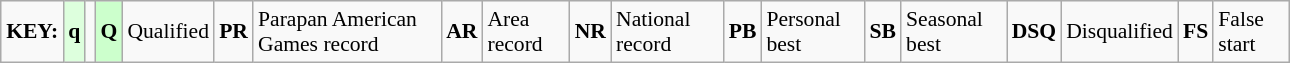<table class="wikitable" style="margin:0.5em auto; font-size:90%;position:relative;" width=68%>
<tr>
<td><strong>KEY:</strong></td>
<td bgcolor=ddffdd align=center><strong>q</strong></td>
<td></td>
<td bgcolor=ccffcc align=center><strong>Q</strong></td>
<td>Qualified</td>
<td align=center><strong>PR</strong></td>
<td>Parapan American Games record</td>
<td align=center><strong>AR</strong></td>
<td>Area record</td>
<td align=center><strong>NR</strong></td>
<td>National record</td>
<td align=center><strong>PB</strong></td>
<td>Personal best</td>
<td align=center><strong>SB</strong></td>
<td>Seasonal best</td>
<td align=center><strong>DSQ</strong></td>
<td>Disqualified</td>
<td align=center><strong>FS</strong></td>
<td>False start</td>
</tr>
</table>
